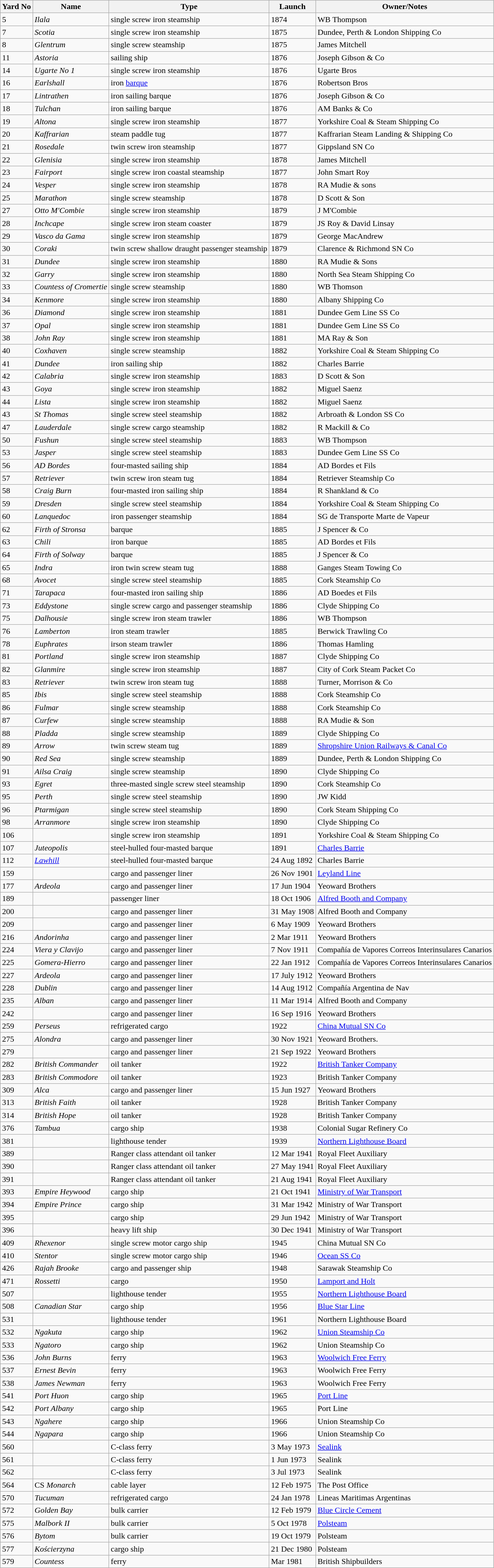<table class="wikitable sortable">
<tr>
<th>Yard No</th>
<th>Name</th>
<th>Type</th>
<th>Launch</th>
<th>Owner/Notes</th>
</tr>
<tr>
<td>5</td>
<td><em>Ilala</em></td>
<td>single screw iron steamship</td>
<td>1874</td>
<td>WB Thompson</td>
</tr>
<tr>
<td>7</td>
<td><em>Scotia</em></td>
<td>single screw iron steamship</td>
<td>1875</td>
<td>Dundee, Perth & London Shipping Co</td>
</tr>
<tr>
<td>8</td>
<td><em>Glentrum</em></td>
<td>single screw steamship</td>
<td>1875</td>
<td>James Mitchell</td>
</tr>
<tr>
<td>11</td>
<td><em>Astoria</em></td>
<td>sailing ship</td>
<td>1876</td>
<td>Joseph Gibson & Co</td>
</tr>
<tr>
<td>14</td>
<td><em>Ugarte No 1</em></td>
<td>single screw iron steamship</td>
<td>1876</td>
<td>Ugarte Bros</td>
</tr>
<tr>
<td>16</td>
<td><em>Earlshall</em></td>
<td>iron <a href='#'>barque</a></td>
<td>1876</td>
<td>Robertson Bros</td>
</tr>
<tr>
<td>17</td>
<td><em>Lintrathen</em></td>
<td>iron sailing barque</td>
<td>1876</td>
<td>Joseph Gibson & Co</td>
</tr>
<tr>
<td>18</td>
<td><em>Tulchan</em></td>
<td>iron sailing barque</td>
<td>1876</td>
<td>AM Banks & Co</td>
</tr>
<tr>
<td>19</td>
<td><em>Altona</em></td>
<td>single screw iron steamship</td>
<td>1877</td>
<td>Yorkshire Coal & Steam Shipping Co</td>
</tr>
<tr>
<td>20</td>
<td><em>Kaffrarian</em></td>
<td>steam paddle tug</td>
<td>1877</td>
<td>Kaffrarian Steam Landing & Shipping Co</td>
</tr>
<tr>
<td>21</td>
<td><em>Rosedale</em></td>
<td>twin screw iron steamship</td>
<td>1877</td>
<td>Gippsland SN Co</td>
</tr>
<tr>
<td>22</td>
<td><em>Glenisia</em></td>
<td>single screw iron steamship</td>
<td>1878</td>
<td>James Mitchell</td>
</tr>
<tr>
<td>23</td>
<td><em>Fairport</em></td>
<td>single screw iron coastal steamship</td>
<td>1877</td>
<td>John Smart Roy</td>
</tr>
<tr>
<td>24</td>
<td><em>Vesper</em></td>
<td>single screw iron steamship</td>
<td>1878</td>
<td>RA Mudie & sons</td>
</tr>
<tr>
<td>25</td>
<td><em>Marathon</em></td>
<td>single screw steamship</td>
<td>1878</td>
<td>D Scott & Son</td>
</tr>
<tr>
<td>27</td>
<td><em>Otto M'Combie</em></td>
<td>single screw iron steamship</td>
<td>1879</td>
<td>J M'Combie</td>
</tr>
<tr>
<td>28</td>
<td><em>Inchcape</em></td>
<td>single screw iron steam coaster</td>
<td>1879</td>
<td>JS Roy & David Linsay</td>
</tr>
<tr>
<td>29</td>
<td><em>Vasco da Gama</em></td>
<td>single screw iron steamship</td>
<td>1879</td>
<td>George MacAndrew</td>
</tr>
<tr>
<td>30</td>
<td><em>Coraki</em></td>
<td>twin screw shallow draught passenger steamship</td>
<td>1879</td>
<td>Clarence & Richmond SN Co</td>
</tr>
<tr>
<td>31</td>
<td><em>Dundee</em></td>
<td>single screw iron steamship</td>
<td>1880</td>
<td>RA Mudie & Sons</td>
</tr>
<tr>
<td>32</td>
<td><em>Garry</em></td>
<td>single screw iron steamship</td>
<td>1880</td>
<td>North Sea Steam Shipping Co</td>
</tr>
<tr>
<td>33</td>
<td><em>Countess of Cromertie</em></td>
<td>single screw steamship</td>
<td>1880</td>
<td>WB Thomson</td>
</tr>
<tr>
<td>34</td>
<td><em>Kenmore</em></td>
<td>single screw iron steamship</td>
<td>1880</td>
<td>Albany Shipping Co</td>
</tr>
<tr>
<td>36</td>
<td><em>Diamond</em></td>
<td>single screw iron steamship</td>
<td>1881</td>
<td>Dundee Gem Line SS Co</td>
</tr>
<tr>
<td>37</td>
<td><em>Opal</em></td>
<td>single screw iron steamship</td>
<td>1881</td>
<td>Dundee Gem Line SS Co</td>
</tr>
<tr>
<td>38</td>
<td><em>John Ray</em></td>
<td>single screw iron steamship</td>
<td>1881</td>
<td>MA Ray & Son</td>
</tr>
<tr>
<td>40</td>
<td><em>Coxhaven</em></td>
<td>single screw steamship</td>
<td>1882</td>
<td>Yorkshire Coal & Steam Shipping Co</td>
</tr>
<tr>
<td>41</td>
<td><em>Dundee</em></td>
<td>iron sailing ship</td>
<td>1882</td>
<td>Charles Barrie</td>
</tr>
<tr>
<td>42</td>
<td><em>Calabria</em></td>
<td>single screw iron steamship</td>
<td>1883</td>
<td>D Scott & Son</td>
</tr>
<tr>
<td>43</td>
<td><em>Goya</em></td>
<td>single screw iron steamship</td>
<td>1882</td>
<td>Miguel Saenz</td>
</tr>
<tr>
<td>44</td>
<td><em>Lista</em></td>
<td>single screw iron steamship</td>
<td>1882</td>
<td>Miguel Saenz</td>
</tr>
<tr>
<td>43</td>
<td><em>St Thomas</em></td>
<td>single screw steel steamship</td>
<td>1882</td>
<td>Arbroath & London SS Co</td>
</tr>
<tr>
<td>47</td>
<td><em>Lauderdale</em></td>
<td>single screw cargo steamship</td>
<td>1882</td>
<td>R Mackill & Co</td>
</tr>
<tr>
<td>50</td>
<td><em>Fushun</em></td>
<td>single screw steel steamship</td>
<td>1883</td>
<td>WB Thompson</td>
</tr>
<tr>
<td>53</td>
<td><em>Jasper</em></td>
<td>single screw steel steamship</td>
<td>1883</td>
<td>Dundee Gem Line SS Co</td>
</tr>
<tr>
<td>56</td>
<td><em>AD Bordes</em></td>
<td>four-masted sailing ship</td>
<td>1884</td>
<td>AD Bordes et Fils</td>
</tr>
<tr>
<td>57</td>
<td><em>Retriever</em></td>
<td>twin screw iron steam tug</td>
<td>1884</td>
<td>Retriever Steamship Co</td>
</tr>
<tr>
<td>58</td>
<td><em>Craig Burn</em></td>
<td>four-masted iron sailing ship</td>
<td>1884</td>
<td>R Shankland & Co</td>
</tr>
<tr>
<td>59</td>
<td><em>Dresden</em></td>
<td>single screw steel steamship</td>
<td>1884</td>
<td>Yorkshire Coal & Steam Shipping Co</td>
</tr>
<tr>
<td>60</td>
<td><em>Lanquedoc</em></td>
<td>iron passenger steamship</td>
<td>1884</td>
<td>SG de Transporte Marte de Vapeur</td>
</tr>
<tr>
<td>62</td>
<td><em>Firth of Stronsa</em></td>
<td>barque</td>
<td>1885</td>
<td>J Spencer & Co</td>
</tr>
<tr>
<td>63</td>
<td><em>Chili</em></td>
<td>iron barque</td>
<td>1885</td>
<td>AD Bordes et Fils</td>
</tr>
<tr>
<td>64</td>
<td><em>Firth of Solway</em></td>
<td>barque</td>
<td>1885</td>
<td>J Spencer & Co</td>
</tr>
<tr>
<td>65</td>
<td><em>Indra</em></td>
<td>iron twin screw steam tug</td>
<td>1888</td>
<td>Ganges Steam Towing Co</td>
</tr>
<tr>
<td>68</td>
<td><em>Avocet</em></td>
<td>single screw steel steamship</td>
<td>1885</td>
<td>Cork Steamship Co</td>
</tr>
<tr>
<td>71</td>
<td><em>Tarapaca</em></td>
<td>four-masted iron sailing ship</td>
<td>1886</td>
<td>AD Boedes et Fils</td>
</tr>
<tr>
<td>73</td>
<td><em>Eddystone</em></td>
<td>single screw cargo and passenger steamship</td>
<td>1886</td>
<td>Clyde Shipping Co</td>
</tr>
<tr>
<td>75</td>
<td><em>Dalhousie</em></td>
<td>single screw iron steam trawler</td>
<td>1886</td>
<td>WB Thompson</td>
</tr>
<tr>
<td>76</td>
<td><em>Lamberton</em></td>
<td>iron steam trawler</td>
<td>1885</td>
<td>Berwick Trawling Co</td>
</tr>
<tr>
<td>78</td>
<td><em>Euphrates</em></td>
<td>irson steam trawler</td>
<td>1886</td>
<td>Thomas Hamling</td>
</tr>
<tr>
<td>81</td>
<td><em>Portland</em></td>
<td>single screw iron steamship</td>
<td>1887</td>
<td>Clyde Shipping Co</td>
</tr>
<tr>
<td>82</td>
<td><em>Glanmire</em></td>
<td>single screw iron steamship</td>
<td>1887</td>
<td>City of Cork Steam Packet Co</td>
</tr>
<tr>
<td>83</td>
<td><em>Retriever</em></td>
<td>twin screw iron steam tug</td>
<td>1888</td>
<td>Turner, Morrison & Co</td>
</tr>
<tr>
<td>85</td>
<td><em>Ibis</em></td>
<td>single screw steel steamship</td>
<td>1888</td>
<td>Cork Steamship Co</td>
</tr>
<tr>
<td>86</td>
<td><em>Fulmar</em></td>
<td>single screw steamship</td>
<td>1888</td>
<td>Cork Steamship Co</td>
</tr>
<tr>
<td>87</td>
<td><em>Curfew</em></td>
<td>single screw steamship</td>
<td>1888</td>
<td>RA Mudie & Son</td>
</tr>
<tr>
<td>88</td>
<td><em>Pladda</em></td>
<td>single screw steamship</td>
<td>1889</td>
<td>Clyde Shipping Co</td>
</tr>
<tr>
<td>89</td>
<td><em>Arrow</em></td>
<td>twin screw steam tug</td>
<td>1889</td>
<td><a href='#'>Shropshire Union Railways & Canal Co</a></td>
</tr>
<tr>
<td>90</td>
<td><em>Red Sea</em></td>
<td>single screw steamship</td>
<td>1889</td>
<td>Dundee, Perth & London Shipping Co</td>
</tr>
<tr>
<td>91</td>
<td><em>Ailsa Craig</em></td>
<td>single screw steamship</td>
<td>1890</td>
<td>Clyde Shipping Co</td>
</tr>
<tr>
<td>93</td>
<td><em>Egret</em></td>
<td>three-masted single screw steel steamship</td>
<td>1890</td>
<td>Cork Steamship Co</td>
</tr>
<tr>
<td>95</td>
<td><em>Perth</em></td>
<td>single screw steel steamship</td>
<td>1890</td>
<td>JW Kidd</td>
</tr>
<tr>
<td>96</td>
<td><em>Ptarmigan</em></td>
<td>single screw steel steamship</td>
<td>1890</td>
<td>Cork Steam Shipping Co</td>
</tr>
<tr>
<td>98</td>
<td><em>Arranmore</em></td>
<td>single screw iron steamship</td>
<td>1890</td>
<td>Clyde Shipping Co</td>
</tr>
<tr>
<td>106</td>
<td></td>
<td>single screw iron steamship</td>
<td>1891</td>
<td>Yorkshire Coal & Steam Shipping Co</td>
</tr>
<tr>
<td>107</td>
<td><em>Juteopolis</em></td>
<td>steel-hulled four-masted barque</td>
<td>1891</td>
<td><a href='#'>Charles Barrie</a></td>
</tr>
<tr>
<td>112</td>
<td><em><a href='#'>Lawhill</a></em></td>
<td>steel-hulled four-masted barque</td>
<td>24 Aug 1892</td>
<td>Charles Barrie</td>
</tr>
<tr>
<td>159</td>
<td></td>
<td>cargo and passenger liner</td>
<td>26 Nov 1901</td>
<td><a href='#'>Leyland Line</a></td>
</tr>
<tr>
<td>177</td>
<td><em>Ardeola</em></td>
<td>cargo and passenger liner</td>
<td>17 Jun 1904</td>
<td>Yeoward Brothers</td>
</tr>
<tr>
<td>189</td>
<td></td>
<td>passenger liner</td>
<td>18 Oct 1906</td>
<td><a href='#'>Alfred Booth and Company</a></td>
</tr>
<tr>
<td>200</td>
<td></td>
<td>cargo and passenger liner</td>
<td>31 May 1908</td>
<td>Alfred Booth and Company</td>
</tr>
<tr>
<td>209</td>
<td></td>
<td>cargo and passenger liner</td>
<td>6 May 1909</td>
<td>Yeoward Brothers</td>
</tr>
<tr>
<td>216</td>
<td><em>Andorinha</em></td>
<td>cargo and passenger liner</td>
<td>2 Mar 1911</td>
<td>Yeoward Brothers</td>
</tr>
<tr>
<td>224</td>
<td><em>Viera y Clavijo</em></td>
<td>cargo and passenger liner</td>
<td>7 Nov 1911</td>
<td>Compañía de Vapores Correos Interinsulares Canarios</td>
</tr>
<tr>
<td>225</td>
<td><em>Gomera-Hierro</em></td>
<td>cargo and passenger liner</td>
<td>22 Jan 1912</td>
<td>Compañía de Vapores Correos Interinsulares Canarios</td>
</tr>
<tr>
<td>227</td>
<td><em>Ardeola</em></td>
<td>cargo and passenger liner</td>
<td>17 July 1912</td>
<td>Yeoward Brothers</td>
</tr>
<tr>
<td>228</td>
<td><em>Dublin</em></td>
<td>cargo and passenger liner</td>
<td>14 Aug 1912</td>
<td>Compañía Argentina de Nav</td>
</tr>
<tr>
<td>235</td>
<td><em>Alban</em></td>
<td>cargo and passenger liner</td>
<td>11 Mar 1914</td>
<td>Alfred Booth and Company</td>
</tr>
<tr>
<td>242</td>
<td></td>
<td>cargo and passenger liner</td>
<td>16 Sep 1916</td>
<td>Yeoward Brothers</td>
</tr>
<tr>
<td>259</td>
<td><em>Perseus</em></td>
<td>refrigerated cargo</td>
<td>1922</td>
<td><a href='#'>China Mutual SN Co</a></td>
</tr>
<tr>
<td>275</td>
<td><em>Alondra</em></td>
<td>cargo and passenger liner</td>
<td>30 Nov 1921</td>
<td>Yeoward Brothers.</td>
</tr>
<tr>
<td>279</td>
<td></td>
<td>cargo and passenger liner</td>
<td>21 Sep 1922</td>
<td>Yeoward Brothers</td>
</tr>
<tr>
<td>282</td>
<td><em>British Commander</em></td>
<td>oil tanker</td>
<td>1922</td>
<td><a href='#'>British Tanker Company</a></td>
</tr>
<tr>
<td>283</td>
<td><em>British Commodore</em></td>
<td>oil tanker</td>
<td>1923</td>
<td>British Tanker Company</td>
</tr>
<tr>
<td>309</td>
<td><em>Alca</em></td>
<td>cargo and passenger liner</td>
<td>15 Jun 1927</td>
<td>Yeoward Brothers</td>
</tr>
<tr>
<td>313</td>
<td><em>British Faith</em></td>
<td>oil tanker</td>
<td>1928</td>
<td>British Tanker Company</td>
</tr>
<tr>
<td>314</td>
<td><em>British Hope</em></td>
<td>oil tanker</td>
<td>1928</td>
<td>British Tanker Company</td>
</tr>
<tr>
<td>376</td>
<td><em>Tambua</em></td>
<td>cargo ship</td>
<td>1938</td>
<td>Colonial Sugar Refinery Co</td>
</tr>
<tr>
<td>381</td>
<td></td>
<td>lighthouse tender</td>
<td>1939</td>
<td><a href='#'>Northern Lighthouse Board</a></td>
</tr>
<tr>
<td>389</td>
<td></td>
<td>Ranger class attendant oil tanker</td>
<td>12 Mar 1941</td>
<td>Royal Fleet Auxiliary</td>
</tr>
<tr>
<td>390</td>
<td></td>
<td>Ranger class attendant oil tanker</td>
<td>27 May 1941</td>
<td>Royal Fleet Auxiliary</td>
</tr>
<tr>
<td>391</td>
<td></td>
<td>Ranger class attendant oil tanker</td>
<td>21 Aug 1941</td>
<td>Royal Fleet Auxiliary</td>
</tr>
<tr>
<td>393</td>
<td><em>Empire Heywood</em></td>
<td>cargo ship</td>
<td>21 Oct 1941</td>
<td><a href='#'>Ministry of War Transport</a></td>
</tr>
<tr>
<td>394</td>
<td><em>Empire Prince</em></td>
<td>cargo ship</td>
<td>31 Mar 1942</td>
<td>Ministry of War Transport</td>
</tr>
<tr>
<td>395</td>
<td></td>
<td>cargo ship</td>
<td>29 Jun 1942</td>
<td>Ministry of War Transport</td>
</tr>
<tr>
<td>396</td>
<td></td>
<td>heavy lift ship</td>
<td>30 Dec 1941</td>
<td>Ministry of War Transport</td>
</tr>
<tr>
<td>409</td>
<td><em>Rhexenor</em></td>
<td>single screw motor cargo ship</td>
<td>1945</td>
<td>China Mutual SN Co</td>
</tr>
<tr>
<td>410</td>
<td><em>Stentor</em></td>
<td>single screw motor cargo ship</td>
<td>1946</td>
<td><a href='#'>Ocean SS Co</a></td>
</tr>
<tr>
<td>426</td>
<td><em>Rajah Brooke</em></td>
<td>cargo and passenger ship</td>
<td>1948</td>
<td>Sarawak Steamship Co</td>
</tr>
<tr>
<td>471</td>
<td><em>Rossetti</em></td>
<td>cargo</td>
<td>1950</td>
<td><a href='#'>Lamport and Holt</a></td>
</tr>
<tr>
<td>507</td>
<td></td>
<td>lighthouse tender</td>
<td>1955</td>
<td><a href='#'>Northern Lighthouse Board</a></td>
</tr>
<tr>
<td>508</td>
<td><em>Canadian Star</em></td>
<td>cargo ship</td>
<td>1956</td>
<td><a href='#'>Blue Star Line</a></td>
</tr>
<tr>
<td>531</td>
<td></td>
<td>lighthouse tender</td>
<td>1961</td>
<td>Northern Lighthouse Board</td>
</tr>
<tr>
<td>532</td>
<td><em>Ngakuta</em></td>
<td>cargo ship</td>
<td>1962</td>
<td><a href='#'>Union Steamship Co</a></td>
</tr>
<tr>
<td>533</td>
<td><em>Ngatoro</em></td>
<td>cargo ship</td>
<td>1962</td>
<td>Union Steamship Co</td>
</tr>
<tr>
<td>536</td>
<td><em>John Burns</em></td>
<td>ferry</td>
<td>1963</td>
<td><a href='#'>Woolwich Free Ferry</a></td>
</tr>
<tr>
<td>537</td>
<td><em>Ernest Bevin</em></td>
<td>ferry</td>
<td>1963</td>
<td>Woolwich Free Ferry</td>
</tr>
<tr>
<td>538</td>
<td><em>James Newman</em></td>
<td>ferry</td>
<td>1963</td>
<td>Woolwich Free Ferry</td>
</tr>
<tr>
<td>541</td>
<td><em>Port Huon</em></td>
<td>cargo ship</td>
<td>1965</td>
<td><a href='#'>Port Line</a></td>
</tr>
<tr>
<td>542</td>
<td><em>Port Albany</em></td>
<td>cargo ship</td>
<td>1965</td>
<td>Port Line</td>
</tr>
<tr>
<td>543</td>
<td><em>Ngahere</em></td>
<td>cargo ship</td>
<td>1966</td>
<td>Union Steamship Co</td>
</tr>
<tr>
<td>544</td>
<td><em>Ngapara</em></td>
<td>cargo ship</td>
<td>1966</td>
<td>Union Steamship Co</td>
</tr>
<tr>
<td>560</td>
<td></td>
<td>C-class ferry</td>
<td>3 May 1973</td>
<td><a href='#'>Sealink</a></td>
</tr>
<tr>
<td>561</td>
<td></td>
<td>C-class ferry</td>
<td>1 Jun 1973</td>
<td>Sealink</td>
</tr>
<tr>
<td>562</td>
<td></td>
<td>C-class ferry</td>
<td>3 Jul 1973</td>
<td>Sealink</td>
</tr>
<tr>
<td>564</td>
<td>CS <em>Monarch</em></td>
<td>cable layer</td>
<td>12 Feb 1975</td>
<td>The Post Office</td>
</tr>
<tr>
<td>570</td>
<td><em>Tucuman</em></td>
<td>refrigerated cargo</td>
<td>24 Jan 1978</td>
<td>Lineas Maritimas Argentinas</td>
</tr>
<tr>
<td>572</td>
<td><em>Golden Bay</em></td>
<td>bulk carrier</td>
<td>12 Feb 1979</td>
<td><a href='#'>Blue Circle Cement</a></td>
</tr>
<tr>
<td>575</td>
<td><em>Malbork II</em></td>
<td>bulk carrier</td>
<td>5 Oct 1978</td>
<td><a href='#'>Polsteam</a></td>
</tr>
<tr>
<td>576</td>
<td><em>Bytom</em></td>
<td>bulk carrier</td>
<td>19 Oct 1979</td>
<td>Polsteam</td>
</tr>
<tr>
<td>577</td>
<td><em>Kościerzyna</em></td>
<td>cargo ship</td>
<td>21 Dec 1980</td>
<td>Polsteam</td>
</tr>
<tr>
<td>579</td>
<td><em>Countess</em></td>
<td>ferry</td>
<td>Mar 1981</td>
<td>British Shipbuilders</td>
</tr>
</table>
